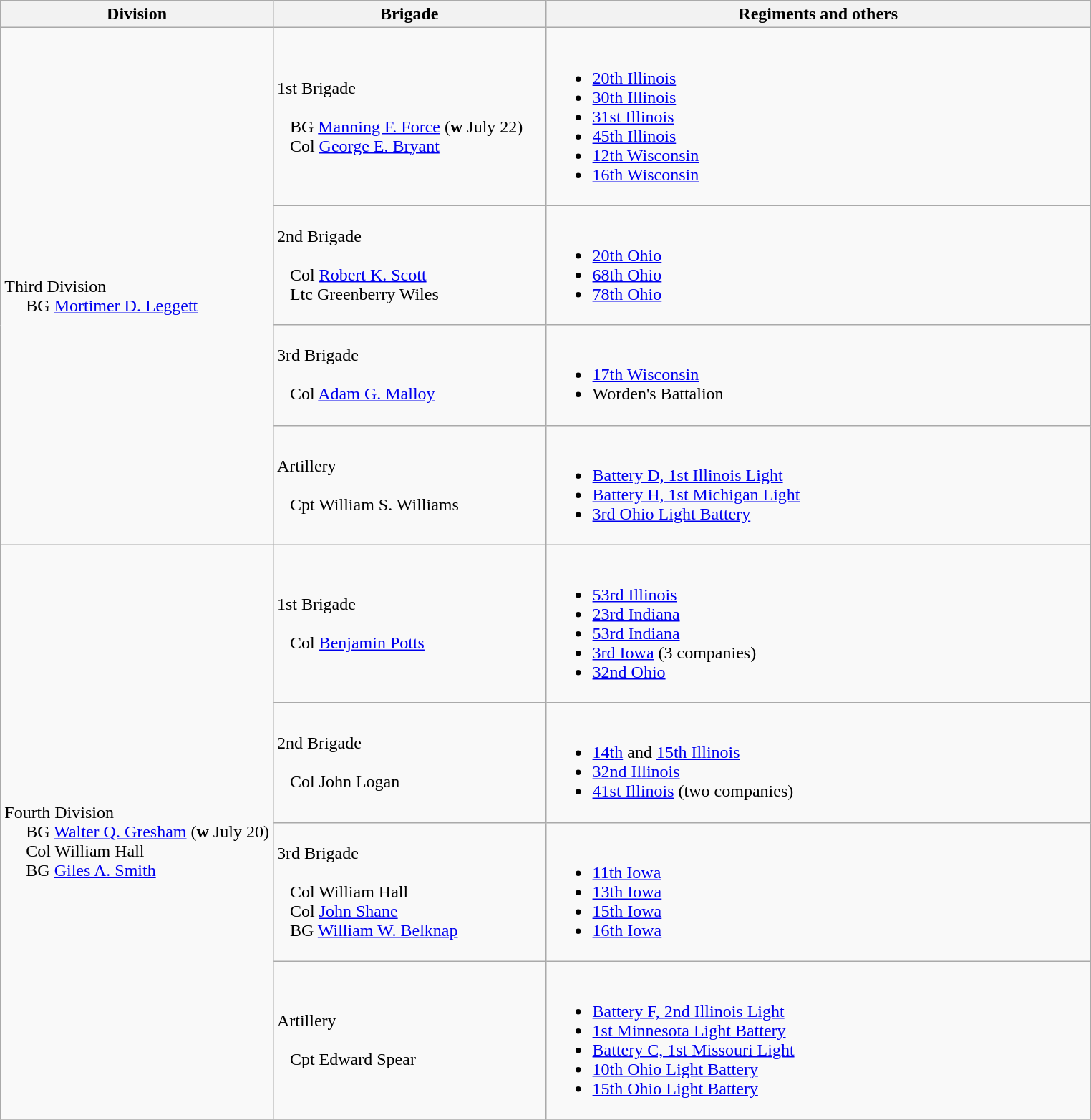<table class="wikitable">
<tr>
<th width=25%>Division</th>
<th width=25%>Brigade</th>
<th>Regiments and others</th>
</tr>
<tr>
<td rowspan=4><br>Third Division
<br>    
BG <a href='#'>Mortimer D. Leggett</a></td>
<td>1st Brigade<br><br>  
BG <a href='#'>Manning F. Force</a> (<strong>w</strong> July 22)<br>  
Col <a href='#'>George E. Bryant</a></td>
<td><br><ul><li><a href='#'>20th Illinois</a></li><li><a href='#'>30th Illinois</a></li><li><a href='#'>31st Illinois</a></li><li><a href='#'>45th Illinois</a></li><li><a href='#'>12th Wisconsin</a></li><li><a href='#'>16th Wisconsin</a></li></ul></td>
</tr>
<tr>
<td>2nd Brigade<br><br>  
Col <a href='#'>Robert K. Scott</a><br>  
Ltc Greenberry Wiles</td>
<td><br><ul><li><a href='#'>20th Ohio</a></li><li><a href='#'>68th Ohio</a></li><li><a href='#'>78th Ohio</a></li></ul></td>
</tr>
<tr>
<td>3rd Brigade<br><br>  
Col <a href='#'>Adam G. Malloy</a></td>
<td><br><ul><li><a href='#'>17th Wisconsin</a></li><li>Worden's Battalion</li></ul></td>
</tr>
<tr>
<td>Artillery<br><br>  
Cpt William S. Williams</td>
<td><br><ul><li><a href='#'>Battery D, 1st Illinois Light</a></li><li><a href='#'>Battery H, 1st Michigan Light</a></li><li><a href='#'>3rd Ohio Light Battery</a></li></ul></td>
</tr>
<tr>
<td rowspan=4><br>Fourth Division
<br>    
BG <a href='#'>Walter Q. Gresham</a> (<strong>w</strong> July 20)<br>    
Col William Hall<br>    
BG <a href='#'>Giles A. Smith</a></td>
<td>1st Brigade<br><br>  
Col <a href='#'>Benjamin Potts</a></td>
<td><br><ul><li><a href='#'>53rd Illinois</a></li><li><a href='#'>23rd Indiana</a></li><li><a href='#'>53rd Indiana</a></li><li><a href='#'>3rd Iowa</a> (3 companies)</li><li><a href='#'>32nd Ohio</a></li></ul></td>
</tr>
<tr>
<td>2nd Brigade<br><br>  
Col John Logan</td>
<td><br><ul><li><a href='#'>14th</a> and <a href='#'>15th Illinois</a></li><li><a href='#'>32nd Illinois</a></li><li><a href='#'>41st Illinois</a> (two companies)</li></ul></td>
</tr>
<tr>
<td>3rd Brigade<br><br>  
Col William Hall<br>  
Col <a href='#'>John Shane</a><br>  
BG <a href='#'>William W. Belknap</a></td>
<td><br><ul><li><a href='#'>11th Iowa</a></li><li><a href='#'>13th Iowa</a></li><li><a href='#'>15th Iowa</a></li><li><a href='#'>16th Iowa</a></li></ul></td>
</tr>
<tr>
<td>Artillery<br><br>  
Cpt Edward Spear</td>
<td><br><ul><li><a href='#'>Battery F, 2nd Illinois Light</a></li><li><a href='#'>1st Minnesota Light Battery</a></li><li><a href='#'>Battery C, 1st Missouri Light</a></li><li><a href='#'>10th Ohio Light Battery</a></li><li><a href='#'>15th Ohio Light Battery</a></li></ul></td>
</tr>
<tr>
</tr>
</table>
